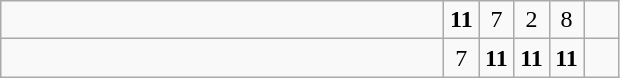<table class="wikitable">
<tr>
<td style="width:18em"></td>
<td align=center style="width:1em"><strong>11</strong></td>
<td align=center style="width:1em">7</td>
<td align=center style="width:1em">2</td>
<td align=center style="width:1em">8</td>
<td align=center style="width:1em"></td>
</tr>
<tr>
<td style="width:18em"><strong></strong></td>
<td align=center style="width:1em">7</td>
<td align=center style="width:1em"><strong>11</strong></td>
<td align=center style="width:1em"><strong>11</strong></td>
<td align=center style="width:1em"><strong>11</strong></td>
<td align=center style="width:1em"></td>
</tr>
</table>
